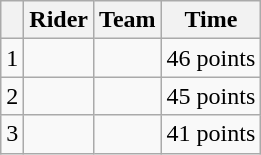<table class="wikitable">
<tr>
<th></th>
<th>Rider</th>
<th>Team</th>
<th>Time</th>
</tr>
<tr>
<td>1</td>
<td> </td>
<td></td>
<td align="right">46 points</td>
</tr>
<tr>
<td>2</td>
<td> </td>
<td></td>
<td align="right">45 points</td>
</tr>
<tr>
<td>3</td>
<td></td>
<td></td>
<td align="right">41 points</td>
</tr>
</table>
